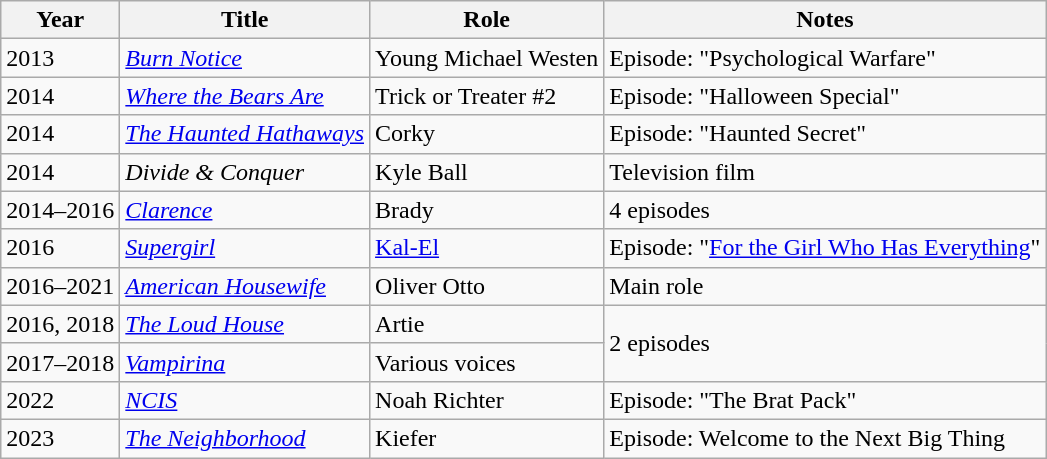<table class="wikitable sortable">
<tr>
<th>Year</th>
<th>Title</th>
<th>Role</th>
<th>Notes</th>
</tr>
<tr>
<td>2013</td>
<td><em><a href='#'>Burn Notice</a></em></td>
<td>Young Michael Westen</td>
<td>Episode: "Psychological Warfare"</td>
</tr>
<tr>
<td>2014</td>
<td><em><a href='#'>Where the Bears Are</a></em></td>
<td>Trick or Treater #2</td>
<td>Episode: "Halloween Special"</td>
</tr>
<tr>
<td>2014</td>
<td><em><a href='#'>The Haunted Hathaways</a></em></td>
<td>Corky</td>
<td>Episode: "Haunted Secret"</td>
</tr>
<tr>
<td>2014</td>
<td><em>Divide & Conquer</em></td>
<td>Kyle Ball</td>
<td>Television film</td>
</tr>
<tr>
<td>2014–2016</td>
<td><a href='#'><em>Clarence</em></a></td>
<td>Brady</td>
<td>4 episodes</td>
</tr>
<tr>
<td>2016</td>
<td><a href='#'><em>Supergirl</em></a></td>
<td><a href='#'>Kal-El</a></td>
<td>Episode: "<a href='#'>For the Girl Who Has Everything</a>"</td>
</tr>
<tr>
<td>2016–2021</td>
<td><em><a href='#'>American Housewife</a></em></td>
<td>Oliver Otto</td>
<td>Main role</td>
</tr>
<tr>
<td>2016, 2018</td>
<td><em><a href='#'>The Loud House</a></em></td>
<td>Artie</td>
<td rowspan="2">2 episodes</td>
</tr>
<tr>
<td>2017–2018</td>
<td><em><a href='#'>Vampirina</a></em></td>
<td>Various voices</td>
</tr>
<tr>
<td>2022</td>
<td><em><a href='#'>NCIS</a></em></td>
<td>Noah Richter</td>
<td>Episode: "The Brat Pack"</td>
</tr>
<tr>
<td>2023</td>
<td><em><a href='#'>The Neighborhood</a></em></td>
<td>Kiefer</td>
<td>Episode: Welcome to the Next Big Thing</td>
</tr>
</table>
